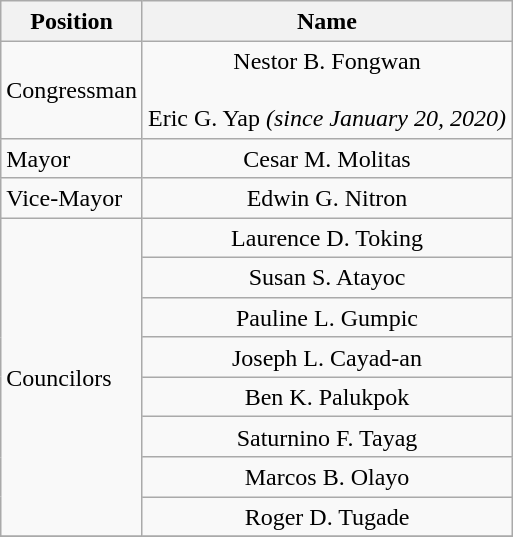<table class="wikitable" style="line-height:1.20em; font-size:100%;">
<tr>
<th>Position</th>
<th>Name</th>
</tr>
<tr>
<td>Congressman</td>
<td style="text-align:center;">Nestor B. Fongwan<br><br>Eric G. Yap <em>(since January 20, 2020)</em></td>
</tr>
<tr>
<td>Mayor</td>
<td style="text-align:center;">Cesar M. Molitas</td>
</tr>
<tr>
<td>Vice-Mayor</td>
<td style="text-align:center;">Edwin G. Nitron</td>
</tr>
<tr>
<td rowspan=8>Councilors</td>
<td style="text-align:center;">Laurence D. Toking</td>
</tr>
<tr>
<td style="text-align:center;">Susan S. Atayoc</td>
</tr>
<tr>
<td style="text-align:center;">Pauline L. Gumpic</td>
</tr>
<tr>
<td style="text-align:center;">Joseph L. Cayad-an</td>
</tr>
<tr>
<td style="text-align:center;">Ben K. Palukpok</td>
</tr>
<tr>
<td style="text-align:center;">Saturnino F. Tayag</td>
</tr>
<tr>
<td style="text-align:center;">Marcos B. Olayo</td>
</tr>
<tr>
<td style="text-align:center;">Roger D. Tugade</td>
</tr>
<tr>
</tr>
</table>
